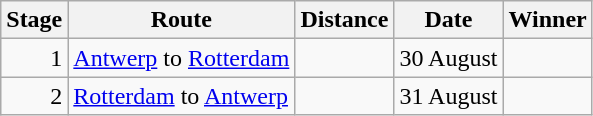<table class="wikitable">
<tr>
<th>Stage</th>
<th>Route</th>
<th>Distance</th>
<th>Date</th>
<th>Winner</th>
</tr>
<tr>
<td align=right>1</td>
<td><a href='#'>Antwerp</a> to <a href='#'>Rotterdam</a></td>
<td></td>
<td align=right>30 August</td>
<td></td>
</tr>
<tr>
<td align=right>2</td>
<td><a href='#'>Rotterdam</a> to <a href='#'>Antwerp</a></td>
<td></td>
<td align=right>31 August</td>
<td></td>
</tr>
</table>
